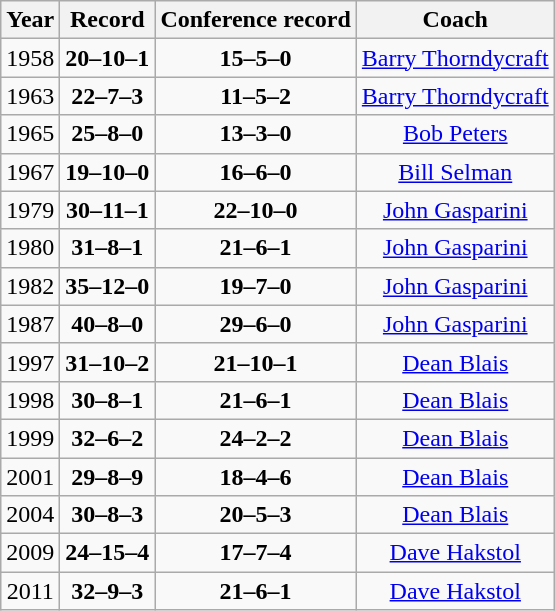<table class="wikitable sortable" style="text-align: center;">
<tr>
<th>Year</th>
<th>Record</th>
<th>Conference record</th>
<th>Coach</th>
</tr>
<tr>
<td>1958</td>
<td><strong>20–10–1</strong></td>
<td><strong>15–5–0</strong></td>
<td><a href='#'>Barry Thorndycraft</a></td>
</tr>
<tr>
<td>1963</td>
<td><strong>22–7–3</strong></td>
<td><strong>11–5–2</strong></td>
<td><a href='#'>Barry Thorndycraft</a></td>
</tr>
<tr>
<td>1965</td>
<td><strong>25–8–0</strong></td>
<td><strong>13–3–0</strong></td>
<td><a href='#'>Bob Peters</a></td>
</tr>
<tr>
<td>1967</td>
<td><strong>19–10–0</strong></td>
<td><strong>16–6–0</strong></td>
<td><a href='#'>Bill Selman</a></td>
</tr>
<tr>
<td>1979</td>
<td><strong>30–11–1</strong></td>
<td><strong>22–10–0</strong></td>
<td><a href='#'>John Gasparini</a></td>
</tr>
<tr>
<td>1980</td>
<td><strong>31–8–1</strong></td>
<td><strong>21–6–1</strong></td>
<td><a href='#'>John Gasparini</a></td>
</tr>
<tr>
<td>1982</td>
<td><strong>35–12–0</strong></td>
<td><strong>19–7–0</strong></td>
<td><a href='#'>John Gasparini</a></td>
</tr>
<tr>
<td>1987</td>
<td><strong>40–8–0</strong></td>
<td><strong>29–6–0</strong></td>
<td><a href='#'>John Gasparini</a></td>
</tr>
<tr>
<td>1997</td>
<td><strong>31–10–2</strong></td>
<td><strong>21–10–1</strong></td>
<td><a href='#'>Dean Blais</a></td>
</tr>
<tr>
<td>1998</td>
<td><strong>30–8–1</strong></td>
<td><strong>21–6–1</strong></td>
<td><a href='#'>Dean Blais</a></td>
</tr>
<tr>
<td>1999</td>
<td><strong>32–6–2</strong></td>
<td><strong>24–2–2</strong></td>
<td><a href='#'>Dean Blais</a></td>
</tr>
<tr>
<td>2001</td>
<td><strong>29–8–9</strong></td>
<td><strong>18–4–6</strong></td>
<td><a href='#'>Dean Blais</a></td>
</tr>
<tr>
<td>2004</td>
<td><strong>30–8–3</strong></td>
<td><strong>20–5–3</strong></td>
<td><a href='#'>Dean Blais</a></td>
</tr>
<tr>
<td>2009</td>
<td><strong>24–15–4</strong></td>
<td><strong>17–7–4</strong></td>
<td><a href='#'>Dave Hakstol</a></td>
</tr>
<tr>
<td>2011</td>
<td><strong>32–9–3</strong></td>
<td><strong>21–6–1</strong></td>
<td><a href='#'>Dave Hakstol</a></td>
</tr>
</table>
